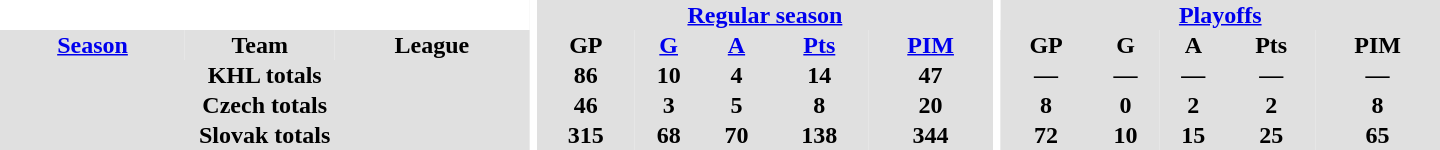<table border="0" cellpadding="1" cellspacing="0" style="text-align:center; width:60em">
<tr bgcolor="#e0e0e0">
<th colspan="3" bgcolor="#ffffff"></th>
<th rowspan="99" bgcolor="#ffffff"></th>
<th colspan="5"><a href='#'>Regular season</a></th>
<th rowspan="99" bgcolor="#ffffff"></th>
<th colspan="5"><a href='#'>Playoffs</a></th>
</tr>
<tr bgcolor="#e0e0e0">
<th><a href='#'>Season</a></th>
<th>Team</th>
<th>League</th>
<th>GP</th>
<th><a href='#'>G</a></th>
<th><a href='#'>A</a></th>
<th><a href='#'>Pts</a></th>
<th><a href='#'>PIM</a></th>
<th>GP</th>
<th>G</th>
<th>A</th>
<th>Pts</th>
<th>PIM</th>
</tr>
<tr bgcolor="#e0e0e0">
<th colspan="3">KHL totals</th>
<th>86</th>
<th>10</th>
<th>4</th>
<th>14</th>
<th>47</th>
<th>—</th>
<th>—</th>
<th>—</th>
<th>—</th>
<th>—</th>
</tr>
<tr bgcolor="#e0e0e0">
<th colspan="3">Czech totals</th>
<th>46</th>
<th>3</th>
<th>5</th>
<th>8</th>
<th>20</th>
<th>8</th>
<th>0</th>
<th>2</th>
<th>2</th>
<th>8</th>
</tr>
<tr bgcolor="#e0e0e0">
<th colspan="3">Slovak totals</th>
<th>315</th>
<th>68</th>
<th>70</th>
<th>138</th>
<th>344</th>
<th>72</th>
<th>10</th>
<th>15</th>
<th>25</th>
<th>65</th>
</tr>
</table>
